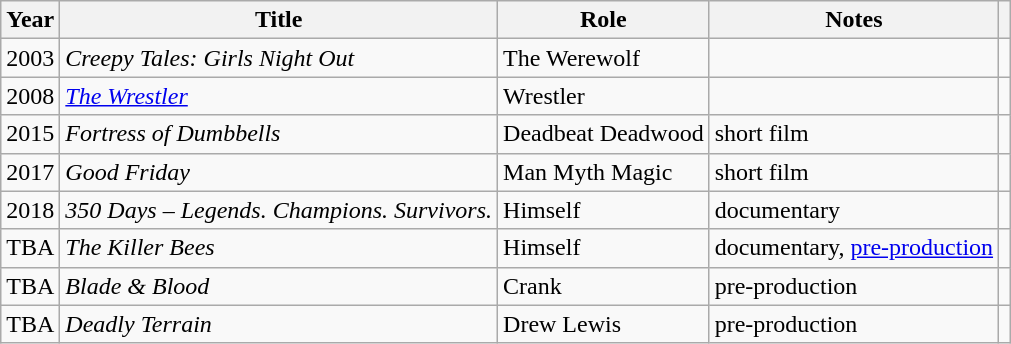<table class="wikitable sortable">
<tr>
<th>Year</th>
<th>Title</th>
<th>Role</th>
<th class="unsortable">Notes</th>
<th class="unsortable"></th>
</tr>
<tr>
<td>2003</td>
<td><em>Creepy Tales: Girls Night Out</em></td>
<td>The Werewolf</td>
<td></td>
<td></td>
</tr>
<tr>
<td>2008</td>
<td><em><a href='#'>The Wrestler</a></em></td>
<td>Wrestler</td>
<td></td>
<td></td>
</tr>
<tr>
<td>2015</td>
<td><em>Fortress of Dumbbells</em></td>
<td>Deadbeat Deadwood</td>
<td>short film</td>
<td></td>
</tr>
<tr>
<td>2017</td>
<td><em>Good Friday</em></td>
<td>Man Myth Magic</td>
<td>short film</td>
<td></td>
</tr>
<tr>
<td>2018</td>
<td><em>350 Days – Legends. Champions. Survivors.</em></td>
<td>Himself</td>
<td>documentary</td>
<td></td>
</tr>
<tr>
<td>TBA</td>
<td><em>The Killer Bees</em></td>
<td>Himself</td>
<td>documentary, <a href='#'>pre-production</a></td>
<td></td>
</tr>
<tr>
<td>TBA</td>
<td><em>Blade & Blood</em></td>
<td>Crank</td>
<td>pre-production</td>
<td></td>
</tr>
<tr>
<td>TBA</td>
<td><em>Deadly Terrain</em></td>
<td>Drew Lewis</td>
<td>pre-production</td>
<td></td>
</tr>
</table>
